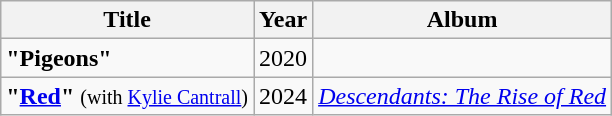<table class="wikitable">
<tr>
<th>Title</th>
<th>Year</th>
<th>Album</th>
</tr>
<tr>
<td><strong>"Pigeons"</strong></td>
<td>2020</td>
<td></td>
</tr>
<tr>
<td><strong>"<a href='#'>Red</a>"</strong> <small>(with <a href='#'>Kylie Cantrall</a>)</small></td>
<td>2024</td>
<td><em><a href='#'>Descendants: The Rise of Red</a></em></td>
</tr>
</table>
